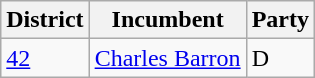<table class="wikitable">
<tr>
<th>District</th>
<th>Incumbent</th>
<th>Party</th>
</tr>
<tr>
<td><a href='#'>42</a></td>
<td><a href='#'>Charles Barron</a></td>
<td>D</td>
</tr>
</table>
